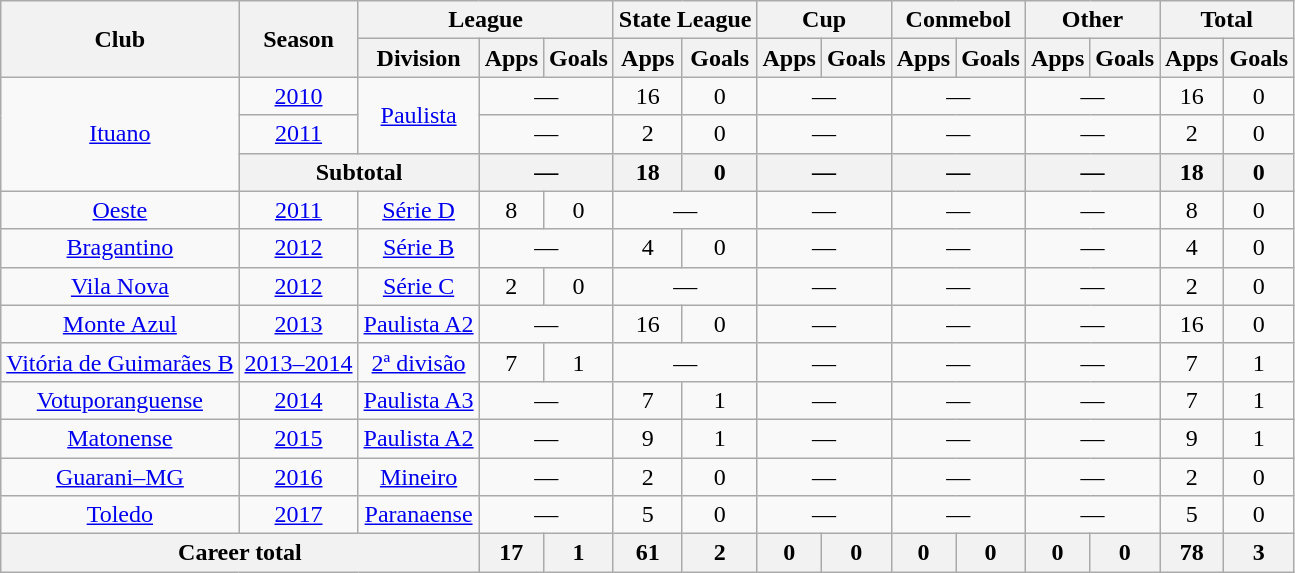<table class="wikitable" style="text-align: center;">
<tr>
<th rowspan="2">Club</th>
<th rowspan="2">Season</th>
<th colspan="3">League</th>
<th colspan="2">State League</th>
<th colspan="2">Cup</th>
<th colspan="2">Conmebol</th>
<th colspan="2">Other</th>
<th colspan="2">Total</th>
</tr>
<tr>
<th>Division</th>
<th>Apps</th>
<th>Goals</th>
<th>Apps</th>
<th>Goals</th>
<th>Apps</th>
<th>Goals</th>
<th>Apps</th>
<th>Goals</th>
<th>Apps</th>
<th>Goals</th>
<th>Apps</th>
<th>Goals</th>
</tr>
<tr>
<td rowspan=3 valign="center"><a href='#'>Ituano</a></td>
<td><a href='#'>2010</a></td>
<td rowspan=2><a href='#'>Paulista</a></td>
<td colspan="2">—</td>
<td>16</td>
<td>0</td>
<td colspan="2">—</td>
<td colspan="2">—</td>
<td colspan="2">—</td>
<td>16</td>
<td>0</td>
</tr>
<tr>
<td><a href='#'>2011</a></td>
<td colspan="2">—</td>
<td>2</td>
<td>0</td>
<td colspan="2">—</td>
<td colspan="2">—</td>
<td colspan="2">—</td>
<td>2</td>
<td>0</td>
</tr>
<tr>
<th colspan="2"><strong>Subtotal</strong></th>
<th colspan="2">—</th>
<th>18</th>
<th>0</th>
<th colspan="2">—</th>
<th colspan="2">—</th>
<th colspan="2">—</th>
<th>18</th>
<th>0</th>
</tr>
<tr>
<td valign="center"><a href='#'>Oeste</a></td>
<td><a href='#'>2011</a></td>
<td><a href='#'>Série D</a></td>
<td>8</td>
<td>0</td>
<td colspan="2">—</td>
<td colspan="2">—</td>
<td colspan="2">—</td>
<td colspan="2">—</td>
<td>8</td>
<td>0</td>
</tr>
<tr>
<td valign="center"><a href='#'>Bragantino</a></td>
<td><a href='#'>2012</a></td>
<td><a href='#'>Série B</a></td>
<td colspan="2">—</td>
<td>4</td>
<td>0</td>
<td colspan="2">—</td>
<td colspan="2">—</td>
<td colspan="2">—</td>
<td>4</td>
<td>0</td>
</tr>
<tr>
<td valign="center"><a href='#'>Vila Nova</a></td>
<td><a href='#'>2012</a></td>
<td><a href='#'>Série C</a></td>
<td>2</td>
<td>0</td>
<td colspan="2">—</td>
<td colspan="2">—</td>
<td colspan="2">—</td>
<td colspan="2">—</td>
<td>2</td>
<td>0</td>
</tr>
<tr>
<td valign="center"><a href='#'>Monte Azul</a></td>
<td><a href='#'>2013</a></td>
<td><a href='#'>Paulista A2</a></td>
<td colspan="2">—</td>
<td>16</td>
<td>0</td>
<td colspan="2">—</td>
<td colspan="2">—</td>
<td colspan="2">—</td>
<td>16</td>
<td>0</td>
</tr>
<tr>
<td valign="center"><a href='#'>Vitória de Guimarães B</a></td>
<td><a href='#'>2013–2014</a></td>
<td><a href='#'>2ª divisão</a></td>
<td>7</td>
<td>1</td>
<td colspan="2">—</td>
<td colspan="2">—</td>
<td colspan="2">—</td>
<td colspan="2">—</td>
<td>7</td>
<td>1</td>
</tr>
<tr>
<td valign="center"><a href='#'>Votuporanguense</a></td>
<td><a href='#'>2014</a></td>
<td><a href='#'>Paulista A3</a></td>
<td colspan="2">—</td>
<td>7</td>
<td>1</td>
<td colspan="2">—</td>
<td colspan="2">—</td>
<td colspan="2">—</td>
<td>7</td>
<td>1</td>
</tr>
<tr>
<td valign="center"><a href='#'>Matonense</a></td>
<td><a href='#'>2015</a></td>
<td><a href='#'>Paulista A2</a></td>
<td colspan="2">—</td>
<td>9</td>
<td>1</td>
<td colspan="2">—</td>
<td colspan="2">—</td>
<td colspan="2">—</td>
<td>9</td>
<td>1</td>
</tr>
<tr>
<td valign="center"><a href='#'>Guarani–MG</a></td>
<td><a href='#'>2016</a></td>
<td><a href='#'>Mineiro</a></td>
<td colspan="2">—</td>
<td>2</td>
<td>0</td>
<td colspan="2">—</td>
<td colspan="2">—</td>
<td colspan="2">—</td>
<td>2</td>
<td>0</td>
</tr>
<tr>
<td valign="center"><a href='#'>Toledo</a></td>
<td><a href='#'>2017</a></td>
<td><a href='#'>Paranaense</a></td>
<td colspan="2">—</td>
<td>5</td>
<td>0</td>
<td colspan="2">—</td>
<td colspan="2">—</td>
<td colspan="2">—</td>
<td>5</td>
<td>0</td>
</tr>
<tr>
<th colspan="3"><strong>Career total</strong></th>
<th>17</th>
<th>1</th>
<th>61</th>
<th>2</th>
<th>0</th>
<th>0</th>
<th>0</th>
<th>0</th>
<th>0</th>
<th>0</th>
<th>78</th>
<th>3</th>
</tr>
</table>
